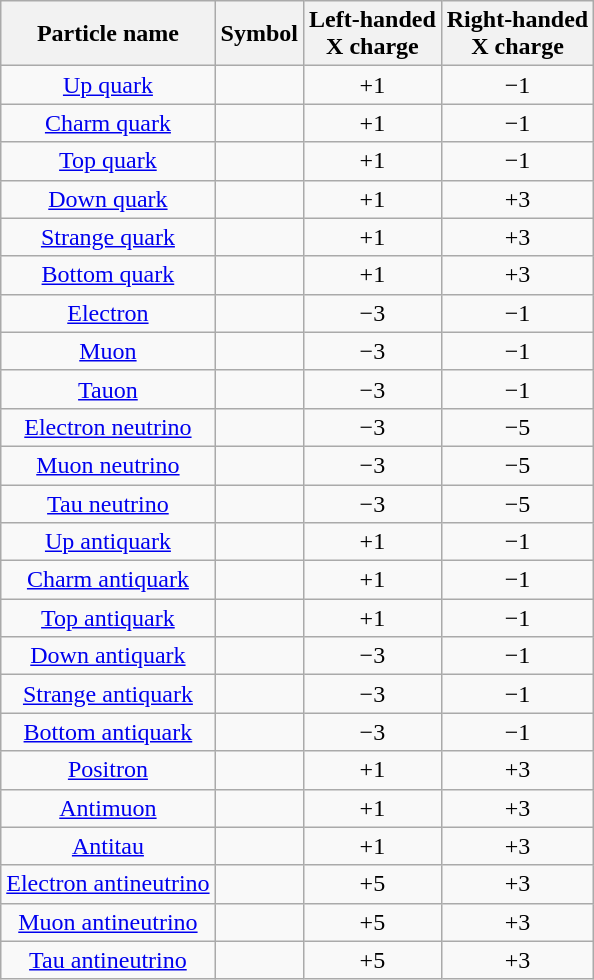<table class="wikitable" style="text-align:center;">
<tr>
<th>Particle name</th>
<th>Symbol</th>
<th>Left-handed<br>X charge</th>
<th>Right-handed<br>X charge</th>
</tr>
<tr>
<td><a href='#'>Up quark</a></td>
<td></td>
<td>+1</td>
<td>−1</td>
</tr>
<tr>
<td><a href='#'>Charm quark</a></td>
<td></td>
<td>+1</td>
<td>−1</td>
</tr>
<tr>
<td><a href='#'>Top quark</a></td>
<td></td>
<td>+1</td>
<td>−1</td>
</tr>
<tr>
<td><a href='#'>Down quark</a></td>
<td></td>
<td>+1</td>
<td>+3</td>
</tr>
<tr>
<td><a href='#'>Strange quark</a></td>
<td></td>
<td>+1</td>
<td>+3</td>
</tr>
<tr>
<td><a href='#'>Bottom quark</a></td>
<td></td>
<td>+1</td>
<td>+3</td>
</tr>
<tr>
<td><a href='#'>Electron</a></td>
<td></td>
<td>−3</td>
<td>−1</td>
</tr>
<tr>
<td><a href='#'>Muon</a></td>
<td></td>
<td>−3</td>
<td>−1</td>
</tr>
<tr>
<td><a href='#'>Tauon</a></td>
<td></td>
<td>−3</td>
<td>−1</td>
</tr>
<tr>
<td><a href='#'>Electron neutrino</a></td>
<td></td>
<td>−3</td>
<td>−5</td>
</tr>
<tr>
<td><a href='#'>Muon neutrino</a></td>
<td></td>
<td>−3</td>
<td>−5</td>
</tr>
<tr>
<td><a href='#'>Tau neutrino</a></td>
<td></td>
<td>−3</td>
<td>−5</td>
</tr>
<tr>
<td><a href='#'>Up antiquark</a></td>
<td></td>
<td>+1</td>
<td>−1</td>
</tr>
<tr>
<td><a href='#'>Charm antiquark</a></td>
<td></td>
<td>+1</td>
<td>−1</td>
</tr>
<tr>
<td><a href='#'>Top antiquark</a></td>
<td></td>
<td>+1</td>
<td>−1</td>
</tr>
<tr>
<td><a href='#'>Down antiquark</a></td>
<td></td>
<td>−3</td>
<td>−1</td>
</tr>
<tr>
<td><a href='#'>Strange antiquark</a></td>
<td></td>
<td>−3</td>
<td>−1</td>
</tr>
<tr>
<td><a href='#'>Bottom antiquark</a></td>
<td></td>
<td>−3</td>
<td>−1</td>
</tr>
<tr>
<td><a href='#'>Positron</a></td>
<td></td>
<td>+1</td>
<td>+3</td>
</tr>
<tr>
<td><a href='#'>Antimuon</a></td>
<td></td>
<td>+1</td>
<td>+3</td>
</tr>
<tr>
<td><a href='#'>Antitau</a></td>
<td></td>
<td>+1</td>
<td>+3</td>
</tr>
<tr>
<td><a href='#'>Electron antineutrino</a></td>
<td></td>
<td>+5</td>
<td>+3</td>
</tr>
<tr>
<td><a href='#'>Muon antineutrino</a></td>
<td></td>
<td>+5</td>
<td>+3</td>
</tr>
<tr>
<td><a href='#'>Tau antineutrino</a></td>
<td></td>
<td>+5</td>
<td>+3</td>
</tr>
</table>
